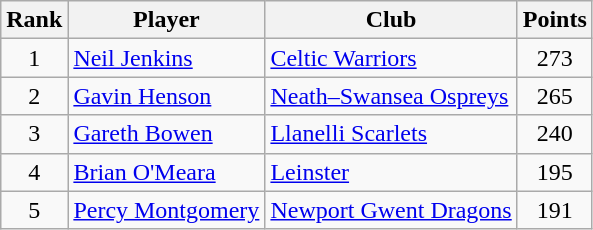<table class="wikitable" style="text-align:center">
<tr>
<th>Rank</th>
<th>Player</th>
<th>Club</th>
<th>Points</th>
</tr>
<tr>
<td>1</td>
<td align=left> <a href='#'>Neil Jenkins</a></td>
<td align=left> <a href='#'>Celtic Warriors</a></td>
<td>273</td>
</tr>
<tr>
<td>2</td>
<td align=left> <a href='#'>Gavin Henson</a></td>
<td align=left> <a href='#'>Neath–Swansea Ospreys</a></td>
<td>265</td>
</tr>
<tr>
<td>3</td>
<td align=left> <a href='#'>Gareth Bowen</a></td>
<td align=left> <a href='#'>Llanelli Scarlets</a></td>
<td>240</td>
</tr>
<tr>
<td>4</td>
<td align=left> <a href='#'>Brian O'Meara</a></td>
<td align=left> <a href='#'>Leinster</a></td>
<td>195</td>
</tr>
<tr>
<td>5</td>
<td align=left> <a href='#'>Percy Montgomery</a></td>
<td align=left> <a href='#'>Newport Gwent Dragons</a></td>
<td>191</td>
</tr>
</table>
